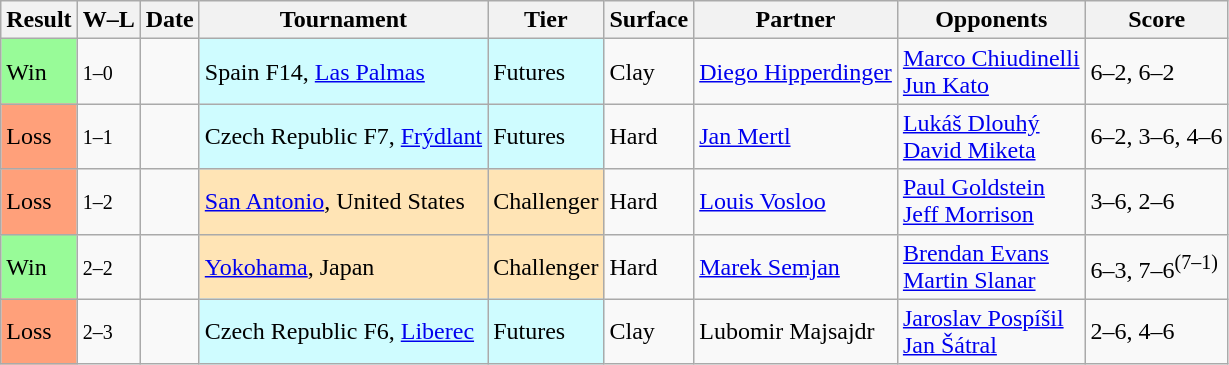<table class="sortable wikitable">
<tr>
<th>Result</th>
<th class="unsortable">W–L</th>
<th>Date</th>
<th>Tournament</th>
<th>Tier</th>
<th>Surface</th>
<th>Partner</th>
<th>Opponents</th>
<th class="unsortable">Score</th>
</tr>
<tr>
<td style="background:#98fb98;">Win</td>
<td><small>1–0</small></td>
<td></td>
<td style="background:#cffcff;">Spain F14, <a href='#'>Las Palmas</a></td>
<td style="background:#cffcff;">Futures</td>
<td>Clay</td>
<td> <a href='#'>Diego Hipperdinger</a></td>
<td> <a href='#'>Marco Chiudinelli</a> <br>  <a href='#'>Jun Kato</a></td>
<td>6–2, 6–2</td>
</tr>
<tr>
<td style="background:#ffa07a;">Loss</td>
<td><small>1–1</small></td>
<td></td>
<td style="background:#cffcff;">Czech Republic F7, <a href='#'>Frýdlant</a></td>
<td style="background:#cffcff;">Futures</td>
<td>Hard</td>
<td> <a href='#'>Jan Mertl</a></td>
<td> <a href='#'>Lukáš Dlouhý</a> <br>  <a href='#'>David Miketa</a></td>
<td>6–2, 3–6, 4–6</td>
</tr>
<tr>
<td style="background:#ffa07a;">Loss</td>
<td><small>1–2</small></td>
<td></td>
<td style="background:moccasin;"><a href='#'>San Antonio</a>, United States</td>
<td style="background:moccasin;">Challenger</td>
<td>Hard</td>
<td> <a href='#'>Louis Vosloo</a></td>
<td> <a href='#'>Paul Goldstein</a> <br>  <a href='#'>Jeff Morrison</a></td>
<td>3–6, 2–6</td>
</tr>
<tr>
<td style="background:#98fb98;">Win</td>
<td><small>2–2</small></td>
<td></td>
<td style="background:moccasin;"><a href='#'>Yokohama</a>, Japan</td>
<td style="background:moccasin;">Challenger</td>
<td>Hard</td>
<td> <a href='#'>Marek Semjan</a></td>
<td> <a href='#'>Brendan Evans</a> <br>  <a href='#'>Martin Slanar</a></td>
<td>6–3, 7–6<sup>(7–1)</sup></td>
</tr>
<tr>
<td style="background:#ffa07a;">Loss</td>
<td><small>2–3</small></td>
<td></td>
<td style="background:#cffcff;">Czech Republic F6, <a href='#'>Liberec</a></td>
<td style="background:#cffcff;">Futures</td>
<td>Clay</td>
<td> Lubomir Majsajdr</td>
<td> <a href='#'>Jaroslav Pospíšil</a> <br>  <a href='#'>Jan Šátral</a></td>
<td>2–6, 4–6</td>
</tr>
</table>
